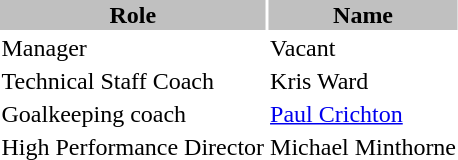<table class="toccolours">
<tr>
<th style="background:silver;">Role</th>
<th style="background:silver;">Name</th>
</tr>
<tr>
<td>Manager</td>
<td>Vacant</td>
</tr>
<tr>
<td>Technical Staff Coach</td>
<td> Kris Ward</td>
</tr>
<tr>
<td>Goalkeeping coach</td>
<td> <a href='#'>Paul Crichton</a></td>
</tr>
<tr>
<td>High Performance Director</td>
<td> Michael Minthorne</td>
</tr>
<tr>
</tr>
</table>
